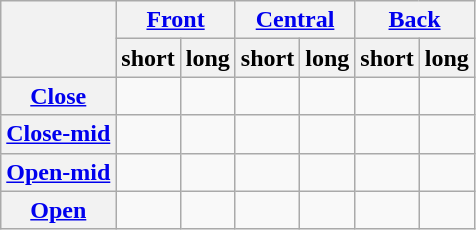<table class="wikitable" style="text-align: center">
<tr>
<th rowspan="2"></th>
<th colspan=2><a href='#'>Front</a></th>
<th colspan=2><a href='#'>Central</a></th>
<th colspan=2><a href='#'>Back</a></th>
</tr>
<tr class=small>
<th>short</th>
<th>long</th>
<th>short</th>
<th>long</th>
<th>short</th>
<th>long</th>
</tr>
<tr>
<th><a href='#'>Close</a></th>
<td></td>
<td></td>
<td></td>
<td></td>
<td></td>
<td></td>
</tr>
<tr>
<th><a href='#'>Close-mid</a></th>
<td></td>
<td></td>
<td></td>
<td></td>
<td></td>
<td></td>
</tr>
<tr>
<th><a href='#'>Open-mid</a></th>
<td></td>
<td></td>
<td></td>
<td></td>
<td></td>
<td></td>
</tr>
<tr>
<th><a href='#'>Open</a></th>
<td></td>
<td></td>
<td></td>
<td></td>
<td></td>
<td></td>
</tr>
</table>
